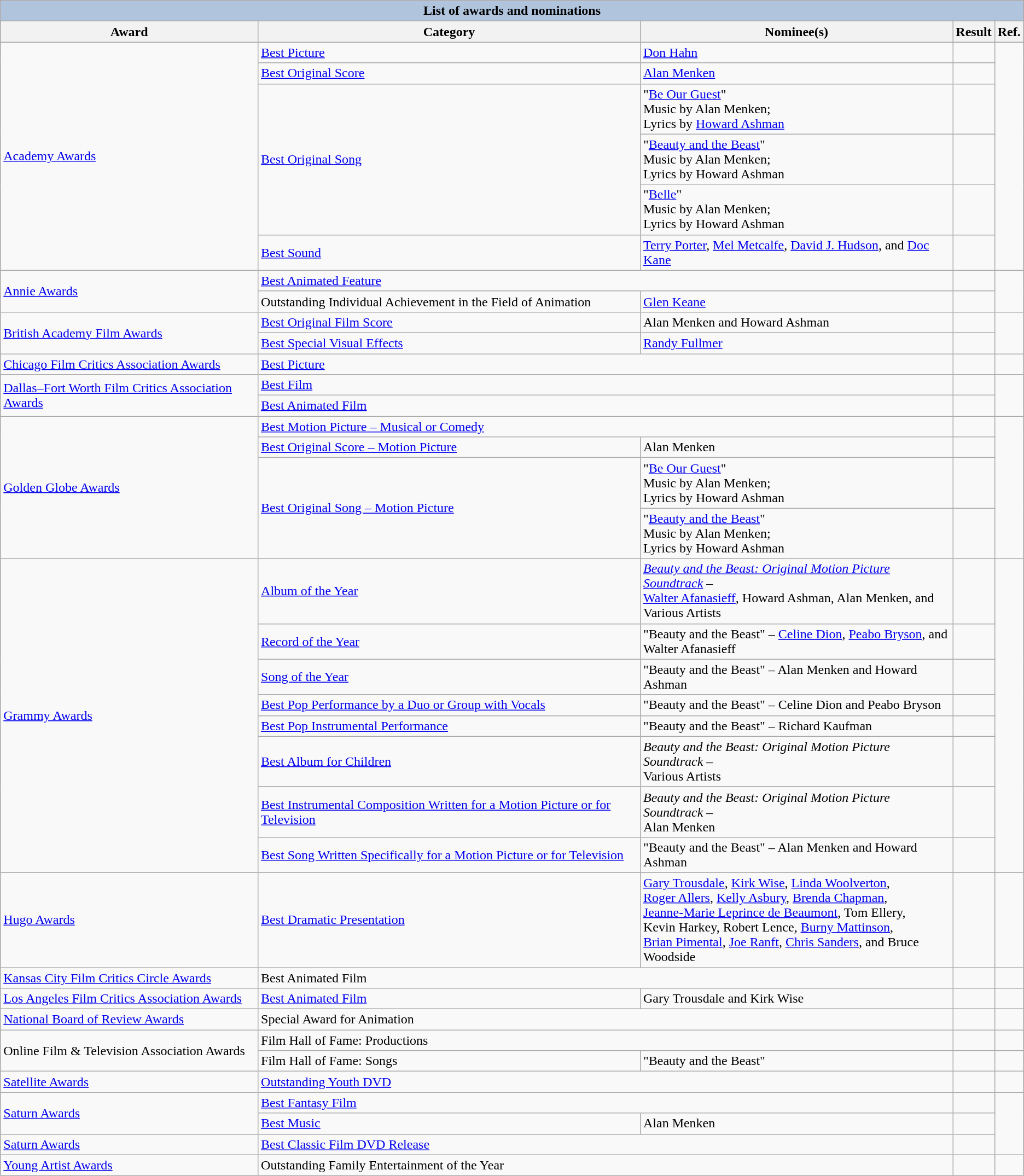<table class="wikitable plainrowheaders">
<tr style="background:#ccc; text-align:center;">
<th colspan="5" style="background: LightSteelBlue;">List of awards and nominations</th>
</tr>
<tr style="background:#ccc; text-align:center;">
<th>Award</th>
<th>Category</th>
<th>Nominee(s)</th>
<th>Result</th>
<th>Ref.</th>
</tr>
<tr>
<td rowspan="6"><a href='#'>Academy Awards</a></td>
<td><a href='#'>Best Picture</a></td>
<td><a href='#'>Don Hahn</a></td>
<td></td>
<td rowspan="6" align="center"></td>
</tr>
<tr>
<td><a href='#'>Best Original Score</a></td>
<td><a href='#'>Alan Menken</a></td>
<td></td>
</tr>
<tr>
<td rowspan="3"><a href='#'>Best Original Song</a></td>
<td>"<a href='#'>Be Our Guest</a>"<br>Music by Alan Menken;<br>Lyrics by <a href='#'>Howard Ashman</a></td>
<td></td>
</tr>
<tr>
<td>"<a href='#'>Beauty and the Beast</a>"<br>Music by Alan Menken;<br>Lyrics by Howard Ashman</td>
<td></td>
</tr>
<tr>
<td>"<a href='#'>Belle</a>"<br>Music by Alan Menken;<br>Lyrics by Howard Ashman</td>
<td></td>
</tr>
<tr>
<td><a href='#'>Best Sound</a></td>
<td><a href='#'>Terry Porter</a>, <a href='#'>Mel Metcalfe</a>, <a href='#'>David J. Hudson</a>, and <a href='#'>Doc Kane</a></td>
<td></td>
</tr>
<tr>
<td rowspan="2"><a href='#'>Annie Awards</a></td>
<td colspan="2"><a href='#'>Best Animated Feature</a></td>
<td></td>
<td rowspan="2" align="center"></td>
</tr>
<tr>
<td>Outstanding Individual Achievement in the Field of Animation</td>
<td><a href='#'>Glen Keane</a></td>
<td></td>
</tr>
<tr>
<td rowspan="2"><a href='#'>British Academy Film Awards</a></td>
<td><a href='#'>Best Original Film Score</a></td>
<td>Alan Menken and Howard Ashman</td>
<td></td>
<td rowspan="2" align="center"></td>
</tr>
<tr>
<td><a href='#'>Best Special Visual Effects</a></td>
<td><a href='#'>Randy Fullmer</a></td>
<td></td>
</tr>
<tr>
<td><a href='#'>Chicago Film Critics Association Awards</a></td>
<td colspan="2"><a href='#'>Best Picture</a></td>
<td></td>
<td align="center"></td>
</tr>
<tr>
<td rowspan="2"><a href='#'>Dallas–Fort Worth Film Critics Association Awards</a></td>
<td colspan="2"><a href='#'>Best Film</a></td>
<td></td>
<td rowspan="2" align="center"></td>
</tr>
<tr>
<td colspan="2"><a href='#'>Best Animated Film</a></td>
<td></td>
</tr>
<tr>
<td rowspan="4"><a href='#'>Golden Globe Awards</a></td>
<td colspan="2"><a href='#'>Best Motion Picture – Musical or Comedy</a></td>
<td></td>
<td rowspan="4" align="center"><br></td>
</tr>
<tr>
<td><a href='#'>Best Original Score – Motion Picture</a></td>
<td>Alan Menken</td>
<td></td>
</tr>
<tr>
<td rowspan="2"><a href='#'>Best Original Song – Motion Picture</a></td>
<td>"<a href='#'>Be Our Guest</a>"<br>Music by Alan Menken;<br>Lyrics by Howard Ashman</td>
<td></td>
</tr>
<tr>
<td>"<a href='#'>Beauty and the Beast</a>"<br>Music by Alan Menken;<br>Lyrics by Howard Ashman</td>
<td></td>
</tr>
<tr>
<td rowspan="8"><a href='#'>Grammy Awards</a></td>
<td><a href='#'>Album of the Year</a></td>
<td><em><a href='#'>Beauty and the Beast: Original Motion Picture Soundtrack</a></em> –<br> <a href='#'>Walter Afanasieff</a>, Howard Ashman, Alan Menken, and <br> Various Artists</td>
<td></td>
<td rowspan="8" align="center"><br></td>
</tr>
<tr>
<td><a href='#'>Record of the Year</a></td>
<td>"Beauty and the Beast" – <a href='#'>Celine Dion</a>, <a href='#'>Peabo Bryson</a>, and <br> Walter Afanasieff</td>
<td></td>
</tr>
<tr>
<td><a href='#'>Song of the Year</a></td>
<td>"Beauty and the Beast" – Alan Menken and Howard Ashman</td>
<td></td>
</tr>
<tr>
<td><a href='#'>Best Pop Performance by a Duo or Group with Vocals</a></td>
<td>"Beauty and the Beast" – Celine Dion and Peabo Bryson</td>
<td></td>
</tr>
<tr>
<td><a href='#'>Best Pop Instrumental Performance</a></td>
<td>"Beauty and the Beast" – Richard Kaufman</td>
<td></td>
</tr>
<tr>
<td><a href='#'>Best Album for Children</a></td>
<td><em>Beauty and the Beast: Original Motion Picture Soundtrack</em> –<br>Various Artists</td>
<td></td>
</tr>
<tr>
<td><a href='#'>Best Instrumental Composition Written for a Motion Picture or for Television</a></td>
<td><em>Beauty and the Beast: Original Motion Picture Soundtrack</em> –<br>Alan Menken</td>
<td></td>
</tr>
<tr>
<td><a href='#'>Best Song Written Specifically for a Motion Picture or for Television</a></td>
<td>"Beauty and the Beast" – Alan Menken and Howard Ashman</td>
<td></td>
</tr>
<tr>
<td><a href='#'>Hugo Awards</a></td>
<td><a href='#'>Best Dramatic Presentation</a></td>
<td><a href='#'>Gary Trousdale</a>, <a href='#'>Kirk Wise</a>, <a href='#'>Linda Woolverton</a>, <br> <a href='#'>Roger Allers</a>, <a href='#'>Kelly Asbury</a>, <a href='#'>Brenda Chapman</a>, <br> <a href='#'>Jeanne-Marie Leprince de Beaumont</a>, Tom Ellery,<br>Kevin Harkey, Robert Lence, <a href='#'>Burny Mattinson</a>, <br> <a href='#'>Brian Pimental</a>, <a href='#'>Joe Ranft</a>, <a href='#'>Chris Sanders</a>, and Bruce Woodside</td>
<td></td>
<td align="center"></td>
</tr>
<tr>
<td><a href='#'>Kansas City Film Critics Circle Awards</a></td>
<td colspan="2">Best Animated Film</td>
<td></td>
<td align="center"></td>
</tr>
<tr>
<td><a href='#'>Los Angeles Film Critics Association Awards</a></td>
<td><a href='#'>Best Animated Film</a></td>
<td>Gary Trousdale and Kirk Wise</td>
<td></td>
<td align="center"></td>
</tr>
<tr>
<td><a href='#'>National Board of Review Awards</a></td>
<td colspan="2">Special Award for Animation</td>
<td></td>
<td align="center"></td>
</tr>
<tr>
<td rowspan="2">Online Film & Television Association Awards</td>
<td colspan="2">Film Hall of Fame: Productions</td>
<td></td>
<td align="center"></td>
</tr>
<tr>
<td>Film Hall of Fame: Songs</td>
<td>"Beauty and the Beast"</td>
<td></td>
<td align="center"></td>
</tr>
<tr>
<td><a href='#'>Satellite Awards</a></td>
<td colspan="2"><a href='#'>Outstanding Youth DVD</a></td>
<td></td>
<td align="center"></td>
</tr>
<tr>
<td rowspan="2"><a href='#'>Saturn Awards</a> </td>
<td colspan="2"><a href='#'>Best Fantasy Film</a></td>
<td></td>
<td rowspan="3" align="center"></td>
</tr>
<tr>
<td><a href='#'>Best Music</a></td>
<td>Alan Menken</td>
<td></td>
</tr>
<tr>
<td><a href='#'>Saturn Awards</a> </td>
<td colspan="2"><a href='#'>Best Classic Film DVD Release</a></td>
<td></td>
</tr>
<tr>
<td><a href='#'>Young Artist Awards</a></td>
<td colspan="2">Outstanding Family Entertainment of the Year</td>
<td></td>
<td align="center"></td>
</tr>
</table>
